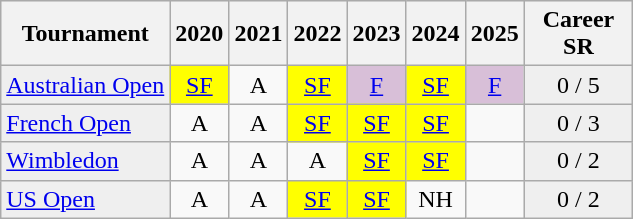<table class="wikitable" style="text-align:center;font-size:100%">
<tr style="background:#efefef;">
<th>Tournament</th>
<th>2020</th>
<th>2021</th>
<th>2022</th>
<th>2023</th>
<th>2024</th>
<th>2025</th>
<th style="width:65px;">Career SR</th>
</tr>
<tr>
<td style="background:#efefef; text-align:left;"><a href='#'>Australian Open</a></td>
<td style="background:yellow"><a href='#'>SF</a></td>
<td>A</td>
<td style="background:yellow"><a href='#'>SF</a></td>
<td style="background:thistle"><a href='#'>F</a></td>
<td style="background:yellow"><a href='#'>SF</a></td>
<td style="background:thistle"><a href='#'>F</a></td>
<td style="background:#efefef">0 / 5</td>
</tr>
<tr>
<td style="background:#efefef; text-align:left;"><a href='#'>French Open</a></td>
<td>A</td>
<td>A</td>
<td style="background:yellow"><a href='#'>SF</a></td>
<td style="background:yellow"><a href='#'>SF</a></td>
<td style="background:yellow"><a href='#'>SF</a></td>
<td></td>
<td style="background:#efefef">0 / 3</td>
</tr>
<tr>
<td style="background:#efefef; text-align:left;"><a href='#'>Wimbledon</a></td>
<td>A</td>
<td>A</td>
<td>A</td>
<td style="background:yellow"><a href='#'>SF</a></td>
<td style="background:yellow"><a href='#'>SF</a></td>
<td></td>
<td style="text-align:center; background:#efefef;">0 / 2</td>
</tr>
<tr>
<td style="background:#efefef; text-align:left;"><a href='#'>US Open</a></td>
<td>A</td>
<td>A</td>
<td style="background:yellow"><a href='#'>SF</a></td>
<td style="background:yellow"><a href='#'>SF</a></td>
<td>NH</td>
<td></td>
<td style="text-align:center; background:#efefef;">0 / 2</td>
</tr>
</table>
